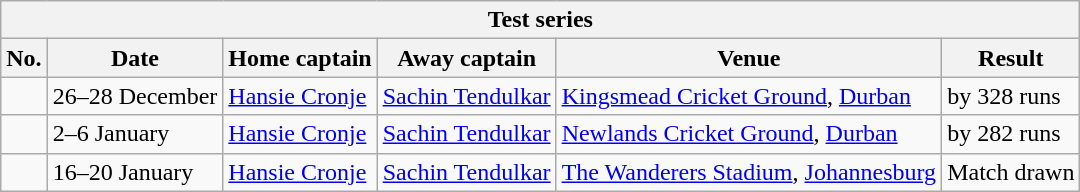<table class="wikitable">
<tr>
<th colspan="9">Test series</th>
</tr>
<tr>
<th>No.</th>
<th>Date</th>
<th>Home captain</th>
<th>Away captain</th>
<th>Venue</th>
<th>Result</th>
</tr>
<tr>
<td></td>
<td>26–28 December</td>
<td><a href='#'>Hansie Cronje</a></td>
<td><a href='#'>Sachin Tendulkar</a></td>
<td><a href='#'>Kingsmead Cricket Ground</a>, <a href='#'>Durban</a></td>
<td> by 328 runs</td>
</tr>
<tr>
<td></td>
<td>2–6 January</td>
<td><a href='#'>Hansie Cronje</a></td>
<td><a href='#'>Sachin Tendulkar</a></td>
<td><a href='#'>Newlands Cricket Ground</a>, <a href='#'>Durban</a></td>
<td> by 282 runs</td>
</tr>
<tr>
<td></td>
<td>16–20 January</td>
<td><a href='#'>Hansie Cronje</a></td>
<td><a href='#'>Sachin Tendulkar</a></td>
<td><a href='#'>The Wanderers Stadium</a>, <a href='#'>Johannesburg</a></td>
<td>Match drawn</td>
</tr>
</table>
